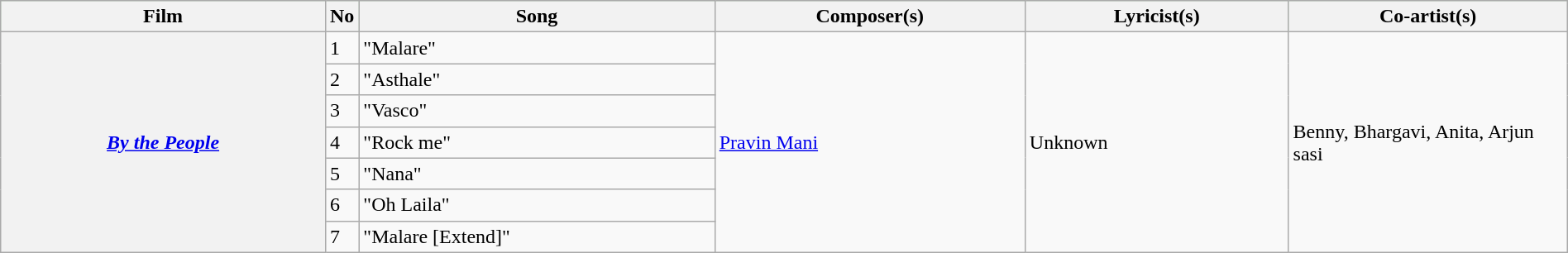<table class="wikitable plainrowheaders" width="100%" textcolor:#000;">
<tr style="background:#cfc; text-align:center;">
<th scope="col" width=21%>Film</th>
<th>No</th>
<th scope="col" width=23%>Song</th>
<th scope="col" width=20%>Composer(s)</th>
<th scope="col" width=17%>Lyricist(s)</th>
<th scope="col" width=18%>Co-artist(s)</th>
</tr>
<tr>
<th scope="row" rowspan="7"><em><a href='#'>By the People</a></em></th>
<td>1</td>
<td>"Malare"</td>
<td rowspan="7"><a href='#'>Pravin Mani</a></td>
<td rowspan="7">Unknown</td>
<td rowspan="7">Benny, Bhargavi, Anita, Arjun sasi</td>
</tr>
<tr>
<td>2</td>
<td>"Asthale"</td>
</tr>
<tr>
<td>3</td>
<td>"Vasco"</td>
</tr>
<tr>
<td>4</td>
<td>"Rock me"</td>
</tr>
<tr>
<td>5</td>
<td>"Nana"</td>
</tr>
<tr>
<td>6</td>
<td>"Oh Laila"</td>
</tr>
<tr>
<td>7</td>
<td>"Malare [Extend]"</td>
</tr>
</table>
